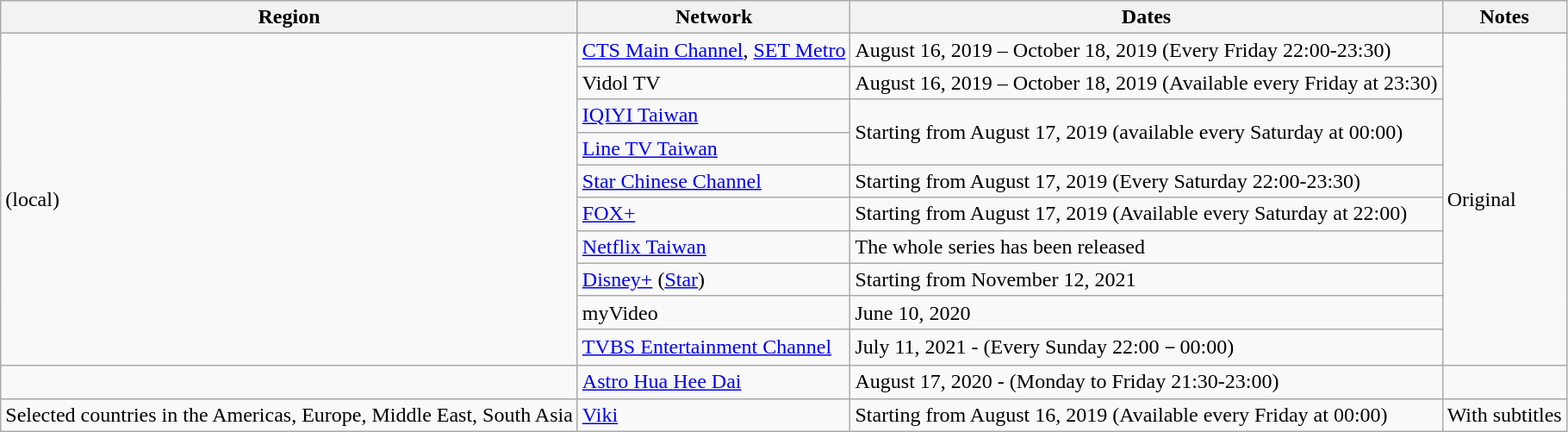<table class="wikitable">
<tr>
<th>Region</th>
<th>Network</th>
<th>Dates</th>
<th>Notes</th>
</tr>
<tr>
<td rowspan=10> (local)</td>
<td><a href='#'>CTS Main Channel</a>, <a href='#'>SET Metro</a></td>
<td>August 16, 2019 – October 18, 2019 (Every Friday 22:00-23:30)</td>
<td rowspan=10>Original</td>
</tr>
<tr>
<td>Vidol TV</td>
<td>August 16, 2019 – October 18, 2019 (Available every Friday at 23:30)</td>
</tr>
<tr>
<td><a href='#'>IQIYI Taiwan</a></td>
<td rowspan=2>Starting from August 17, 2019 (available every Saturday at 00:00)</td>
</tr>
<tr>
<td><a href='#'>Line TV Taiwan</a></td>
</tr>
<tr>
<td><a href='#'>Star Chinese Channel</a></td>
<td>Starting from August 17, 2019 (Every Saturday 22:00-23:30)</td>
</tr>
<tr>
<td><a href='#'>FOX+</a></td>
<td>Starting from August 17, 2019 (Available every Saturday at 22:00)</td>
</tr>
<tr>
<td><a href='#'>Netflix Taiwan</a></td>
<td colspan="2">The whole series has been released</td>
</tr>
<tr>
<td><a href='#'>Disney+</a> (<a href='#'>Star</a>)</td>
<td>Starting from November 12, 2021</td>
</tr>
<tr>
<td>myVideo</td>
<td>June 10, 2020</td>
</tr>
<tr>
<td><a href='#'>TVBS Entertainment Channel</a></td>
<td>July 11, 2021 - (Every Sunday 22:00－00:00)</td>
</tr>
<tr>
<td></td>
<td><a href='#'>Astro Hua Hee Dai</a></td>
<td>August 17, 2020 - (Monday to Friday 21:30-23:00)</td>
</tr>
<tr>
<td>Selected countries in the Americas, Europe, Middle East, South Asia</td>
<td><a href='#'>Viki</a></td>
<td>Starting from August 16, 2019 (Available every Friday at 00:00)</td>
<td>With subtitles</td>
</tr>
</table>
